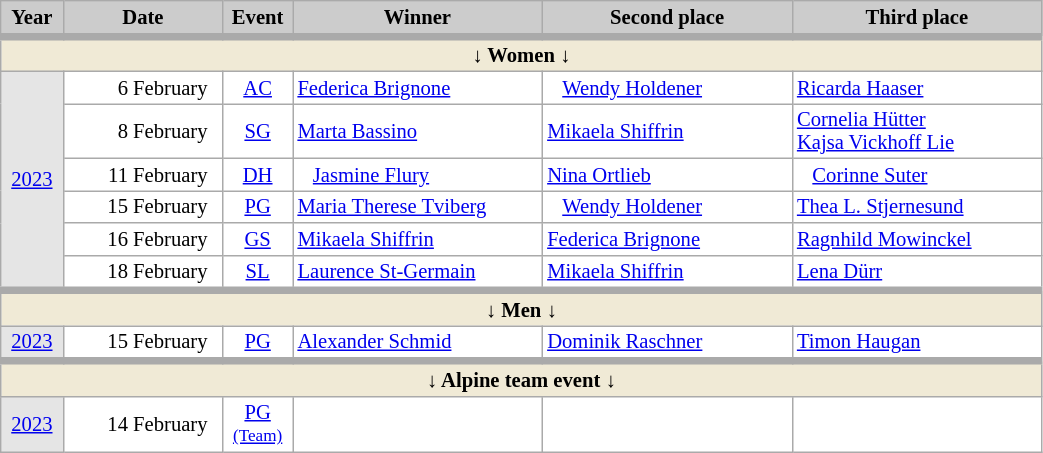<table class="wikitable plainrowheaders" style="background:#fff; font-size:86%; line-height:15px; border:grey solid 1px; border-collapse:collapse;">
<tr style="background:#ccc; text-align:center;">
<th style="background:#ccc;" width="35">Year</th>
<th style="background:#ccc;" width="100">Date</th>
<th style="background:#ccc;" width="40">Event</th>
<th style="background:#ccc;" width="160">Winner</th>
<th style="background:#ccc;" width="160">Second place</th>
<th style="background:#ccc;" width="160">Third place</th>
</tr>
<tr>
<td align=center colspan=6 bgcolor=#F0EAD6 style="border-top-width:5px"><strong>↓ Women ↓</strong></td>
</tr>
<tr>
<td align=center bgcolor=#E5E5E5 rowspan=6><a href='#'>2023</a></td>
<td align=right>6 February  </td>
<td align=center><a href='#'>AC</a></td>
<td> <a href='#'>Federica Brignone</a></td>
<td>   <a href='#'>Wendy Holdener</a></td>
<td> <a href='#'>Ricarda Haaser</a></td>
</tr>
<tr>
<td align=right>8 February  </td>
<td align=center><a href='#'>SG</a></td>
<td> <a href='#'>Marta Bassino</a></td>
<td> <a href='#'>Mikaela Shiffrin</a></td>
<td> <a href='#'>Cornelia Hütter</a><br> <a href='#'>Kajsa Vickhoff Lie</a></td>
</tr>
<tr>
<td align=right>11 February  </td>
<td align=center><a href='#'>DH</a></td>
<td>   <a href='#'>Jasmine Flury</a></td>
<td> <a href='#'>Nina Ortlieb</a></td>
<td>   <a href='#'>Corinne Suter</a></td>
</tr>
<tr>
<td align=right>15 February  </td>
<td align=center><a href='#'>PG</a></td>
<td> <a href='#'>Maria Therese Tviberg</a></td>
<td>   <a href='#'>Wendy Holdener</a></td>
<td> <a href='#'>Thea L. Stjernesund</a></td>
</tr>
<tr>
<td align=right>16 February  </td>
<td align=center><a href='#'>GS</a></td>
<td> <a href='#'>Mikaela Shiffrin</a></td>
<td> <a href='#'>Federica Brignone</a></td>
<td> <a href='#'>Ragnhild Mowinckel</a></td>
</tr>
<tr>
<td align=right>18 February  </td>
<td align=center><a href='#'>SL</a></td>
<td> <a href='#'>Laurence St-Germain</a></td>
<td> <a href='#'>Mikaela Shiffrin</a></td>
<td> <a href='#'>Lena Dürr</a></td>
</tr>
<tr>
<td align=center colspan=6 bgcolor=#F0EAD6 style="border-top-width:5px"><strong>↓ Men ↓</strong></td>
</tr>
<tr>
<td align=center bgcolor=#E5E5E5><a href='#'>2023</a></td>
<td align=right>15 February  </td>
<td align=center><a href='#'>PG</a></td>
<td> <a href='#'>Alexander Schmid</a></td>
<td> <a href='#'>Dominik Raschner</a></td>
<td> <a href='#'>Timon Haugan</a></td>
</tr>
<tr>
<td align=center colspan=6 bgcolor=#F0EAD6 style="border-top-width:5px"><strong>↓ Alpine team event ↓</strong></td>
</tr>
<tr>
<td align=center bgcolor=#E5E5E5><a href='#'>2023</a></td>
<td align=right>14 February  </td>
<td align=center><a href='#'>PG<br><small>(Team)</small></a></td>
<td></td>
<td></td>
<td></td>
</tr>
</table>
